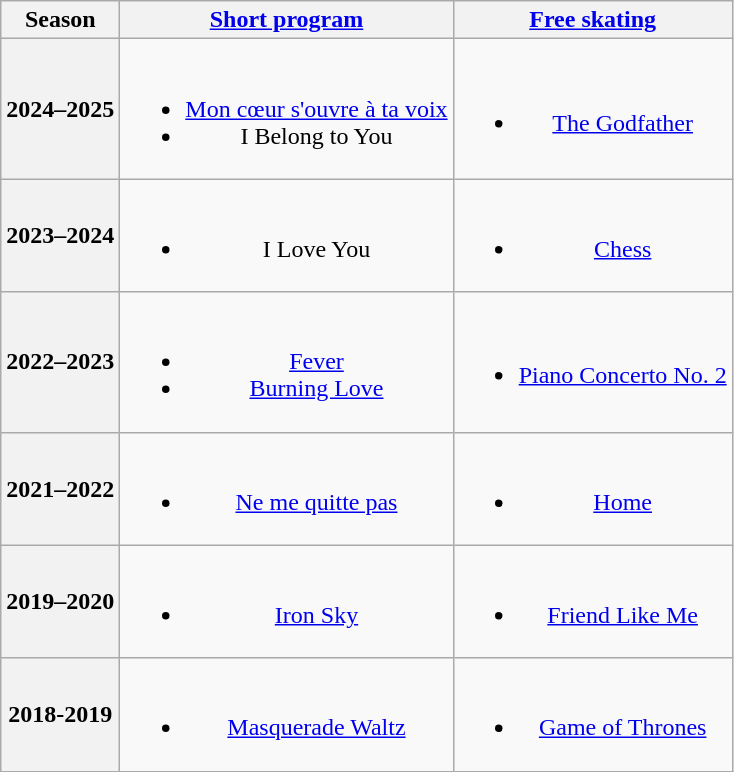<table class="wikitable" style="text-align:center">
<tr>
<th>Season</th>
<th><a href='#'>Short program</a></th>
<th><a href='#'>Free skating</a></th>
</tr>
<tr>
<th>2024–2025</th>
<td><br><ul><li><a href='#'>Mon cœur s'ouvre à ta voix</a> <br></li><li>I Belong to You <br></li></ul></td>
<td><br><ul><li><a href='#'>The Godfather</a> <br></li></ul></td>
</tr>
<tr>
<th>2023–2024 <br> </th>
<td><br><ul><li>I Love You <br></li></ul></td>
<td><br><ul><li><a href='#'>Chess</a> <br> </li></ul></td>
</tr>
<tr>
<th>2022–2023 <br> </th>
<td><br><ul><li><a href='#'>Fever</a></li><li><a href='#'>Burning Love</a> <br> </li></ul></td>
<td><br><ul><li><a href='#'>Piano Concerto No. 2</a> <br> </li></ul></td>
</tr>
<tr>
<th>2021–2022 <br> </th>
<td><br><ul><li><a href='#'>Ne me quitte pas</a> <br> </li></ul></td>
<td><br><ul><li><a href='#'>Home</a> <br> </li></ul></td>
</tr>
<tr>
<th>2019–2020 <br> </th>
<td><br><ul><li><a href='#'>Iron Sky</a> <br> </li></ul></td>
<td><br><ul><li><a href='#'>Friend Like Me</a> <br> </li></ul></td>
</tr>
<tr>
<th>2018-2019</th>
<td><br><ul><li><a href='#'>Masquerade Waltz</a> <br> </li></ul></td>
<td><br><ul><li><a href='#'>Game of Thrones</a> <br> </li></ul></td>
</tr>
</table>
